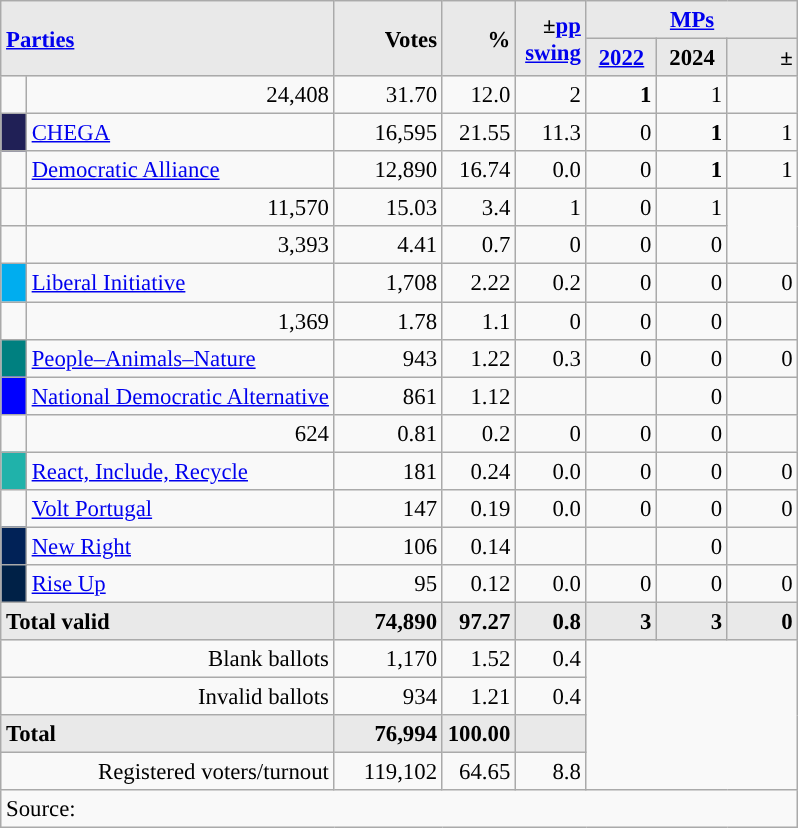<table class="wikitable" style="text-align:right; font-size:95%;">
<tr>
<th rowspan="2" colspan="2" style="background:#e9e9e9; text-align:left;" alignleft><a href='#'>Parties</a></th>
<th rowspan="2" style="background:#e9e9e9; text-align:right;">Votes</th>
<th rowspan="2" style="background:#e9e9e9; text-align:right;">%</th>
<th rowspan="2" style="background:#e9e9e9; text-align:right;">±<a href='#'>pp</a> <a href='#'>swing</a></th>
<th colspan="3" style="background:#e9e9e9; text-align:center;"><a href='#'>MPs</a></th>
</tr>
<tr style="background-color:#E9E9E9">
<th style="background-color:#E9E9E9;text-align:center;"><a href='#'>2022</a></th>
<th style="background-color:#E9E9E9;text-align:center;">2024</th>
<th style="background:#e9e9e9; text-align:right;">±</th>
</tr>
<tr>
<td></td>
<td>24,408</td>
<td>31.70</td>
<td>12.0</td>
<td>2</td>
<td><strong>1</strong></td>
<td>1</td>
</tr>
<tr>
<td style="width: 10px" bgcolor="#202056" align="center"></td>
<td align="left"><a href='#'>CHEGA</a></td>
<td>16,595</td>
<td>21.55</td>
<td>11.3</td>
<td>0</td>
<td><strong>1</strong></td>
<td>1</td>
</tr>
<tr>
<td style="width: 10px"></td>
<td align="left"><a href='#'>Democratic Alliance</a> </td>
<td>12,890</td>
<td>16.74</td>
<td>0.0</td>
<td>0</td>
<td><strong>1</strong></td>
<td>1</td>
</tr>
<tr>
<td></td>
<td>11,570</td>
<td>15.03</td>
<td>3.4</td>
<td>1</td>
<td>0</td>
<td>1</td>
</tr>
<tr>
<td></td>
<td>3,393</td>
<td>4.41</td>
<td>0.7</td>
<td>0</td>
<td>0</td>
<td>0</td>
</tr>
<tr>
<td style="width: 10px" bgcolor="#00ADEF" align="center"></td>
<td align="left"><a href='#'>Liberal Initiative</a></td>
<td>1,708</td>
<td>2.22</td>
<td>0.2</td>
<td>0</td>
<td>0</td>
<td>0</td>
</tr>
<tr>
<td></td>
<td>1,369</td>
<td>1.78</td>
<td>1.1</td>
<td>0</td>
<td>0</td>
<td>0</td>
</tr>
<tr>
<td style="width: 10px" bgcolor="teal" align="center"></td>
<td align="left"><a href='#'>People–Animals–Nature</a></td>
<td>943</td>
<td>1.22</td>
<td>0.3</td>
<td>0</td>
<td>0</td>
<td>0</td>
</tr>
<tr>
<td style="width: 10px" bgcolor="blue" align="center"></td>
<td align="left"><a href='#'>National Democratic Alternative</a></td>
<td>861</td>
<td>1.12</td>
<td></td>
<td></td>
<td>0</td>
<td></td>
</tr>
<tr>
<td></td>
<td>624</td>
<td>0.81</td>
<td>0.2</td>
<td>0</td>
<td>0</td>
<td>0</td>
</tr>
<tr>
<td style="width: 10px" bgcolor="LightSeaGreen" align="center"></td>
<td align="left"><a href='#'>React, Include, Recycle</a></td>
<td>181</td>
<td>0.24</td>
<td>0.0</td>
<td>0</td>
<td>0</td>
<td>0</td>
</tr>
<tr>
<td style="width: 10px"></td>
<td align="left"><a href='#'>Volt Portugal</a></td>
<td>147</td>
<td>0.19</td>
<td>0.0</td>
<td>0</td>
<td>0</td>
<td>0</td>
</tr>
<tr>
<td style="width: 10px" bgcolor="#012257" align="center"></td>
<td align="left"><a href='#'>New Right</a></td>
<td>106</td>
<td>0.14</td>
<td></td>
<td></td>
<td>0</td>
<td></td>
</tr>
<tr>
<td style="width: 10px" bgcolor="#002147" align="center"></td>
<td align="left"><a href='#'>Rise Up</a></td>
<td>95</td>
<td>0.12</td>
<td>0.0</td>
<td>0</td>
<td>0</td>
<td>0</td>
</tr>
<tr>
<td colspan=2 align=left style="background-color:#E9E9E9"><strong>Total valid</strong></td>
<td width="65" align="right" style="background-color:#E9E9E9"><strong>74,890</strong></td>
<td width="40" align="right" style="background-color:#E9E9E9"><strong>97.27</strong></td>
<td width="40" align="right" style="background-color:#E9E9E9"><strong>0.8</strong></td>
<td width="40" align="right" style="background-color:#E9E9E9"><strong>3</strong></td>
<td width="40" align="right" style="background-color:#E9E9E9"><strong>3</strong></td>
<td width="40" align="right" style="background-color:#E9E9E9"><strong>0</strong></td>
</tr>
<tr>
<td colspan=2>Blank ballots</td>
<td>1,170</td>
<td>1.52</td>
<td>0.4</td>
<td colspan="3" rowspan="4"></td>
</tr>
<tr>
<td colspan=2>Invalid ballots</td>
<td>934</td>
<td>1.21</td>
<td>0.4</td>
</tr>
<tr>
<td colspan=2 align=left style="background-color:#E9E9E9"><strong>Total</strong></td>
<td width="50" align="right" style="background-color:#E9E9E9"><strong>76,994</strong></td>
<td width="40" align="right" style="background-color:#E9E9E9"><strong>100.00</strong></td>
<td width="40" align="right" style="background-color:#E9E9E9"></td>
</tr>
<tr>
<td colspan=2>Registered voters/turnout</td>
<td>119,102</td>
<td>64.65</td>
<td>8.8</td>
</tr>
<tr>
<td colspan=8 align=left>Source: </td>
</tr>
</table>
